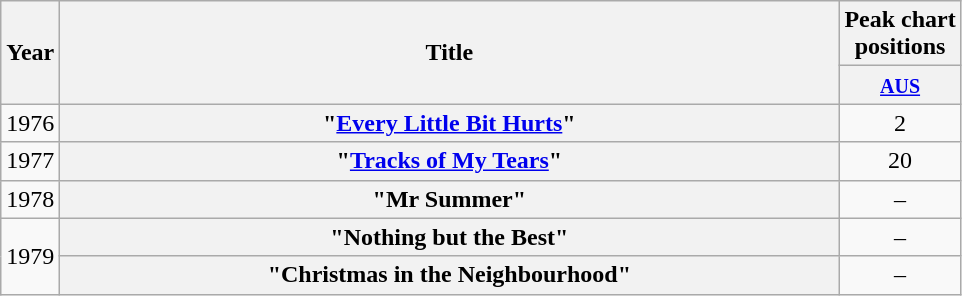<table class="wikitable plainrowheaders" style="text-align:center;" border="1">
<tr>
<th scope="col" rowspan="2">Year</th>
<th scope="col" rowspan="2" style="width:32em;">Title</th>
<th scope="col" colspan="1">Peak chart<br>positions</th>
</tr>
<tr>
<th scope="col" style="text-align:center;"><small><a href='#'>AUS</a></small><br></th>
</tr>
<tr>
<td>1976</td>
<th scope="row">"<a href='#'>Every Little Bit Hurts</a>"</th>
<td style="text-align:center;">2</td>
</tr>
<tr>
<td>1977</td>
<th scope="row">"<a href='#'>Tracks of My Tears</a>"</th>
<td style="text-align:center;">20</td>
</tr>
<tr>
<td>1978</td>
<th scope="row">"Mr Summer"</th>
<td style="text-align:center;">–</td>
</tr>
<tr>
<td rowspan="2">1979</td>
<th scope="row">"Nothing but the Best"</th>
<td style="text-align:center;">–</td>
</tr>
<tr>
<th scope="row">"Christmas in the Neighbourhood"</th>
<td style="text-align:center;">–</td>
</tr>
</table>
